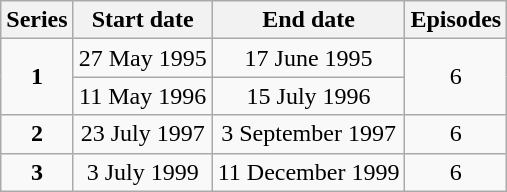<table class="wikitable" style="text-align:center;">
<tr>
<th>Series</th>
<th>Start date</th>
<th>End date</th>
<th>Episodes</th>
</tr>
<tr>
<td rowspan="2"><strong>1</strong></td>
<td>27 May 1995</td>
<td>17 June 1995</td>
<td rowspan="2">6</td>
</tr>
<tr>
<td>11 May 1996</td>
<td>15 July 1996</td>
</tr>
<tr>
<td><strong>2</strong></td>
<td>23 July 1997</td>
<td>3 September 1997</td>
<td>6</td>
</tr>
<tr>
<td><strong>3</strong></td>
<td>3 July 1999</td>
<td>11 December 1999</td>
<td>6</td>
</tr>
</table>
